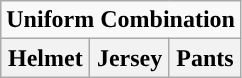<table class="wikitable">
<tr>
<td align="center" Colspan="3"><strong>Uniform Combination</strong></td>
</tr>
<tr align="center">
<th>Helmet</th>
<th>Jersey</th>
<th>Pants</th>
</tr>
</table>
